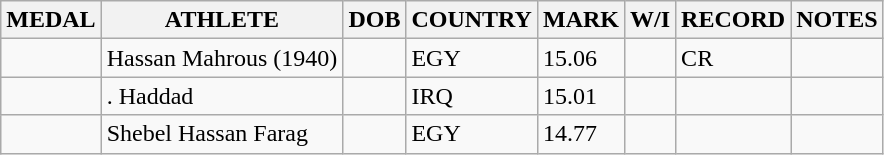<table class="wikitable">
<tr>
<th>MEDAL</th>
<th>ATHLETE</th>
<th>DOB</th>
<th>COUNTRY</th>
<th>MARK</th>
<th>W/I</th>
<th>RECORD</th>
<th>NOTES</th>
</tr>
<tr>
<td></td>
<td>Hassan Mahrous (1940)</td>
<td></td>
<td>EGY</td>
<td>15.06</td>
<td></td>
<td>CR</td>
<td></td>
</tr>
<tr>
<td></td>
<td>. Haddad</td>
<td></td>
<td>IRQ</td>
<td>15.01</td>
<td></td>
<td></td>
<td></td>
</tr>
<tr>
<td></td>
<td>Shebel Hassan Farag</td>
<td></td>
<td>EGY</td>
<td>14.77</td>
<td></td>
<td></td>
<td></td>
</tr>
</table>
